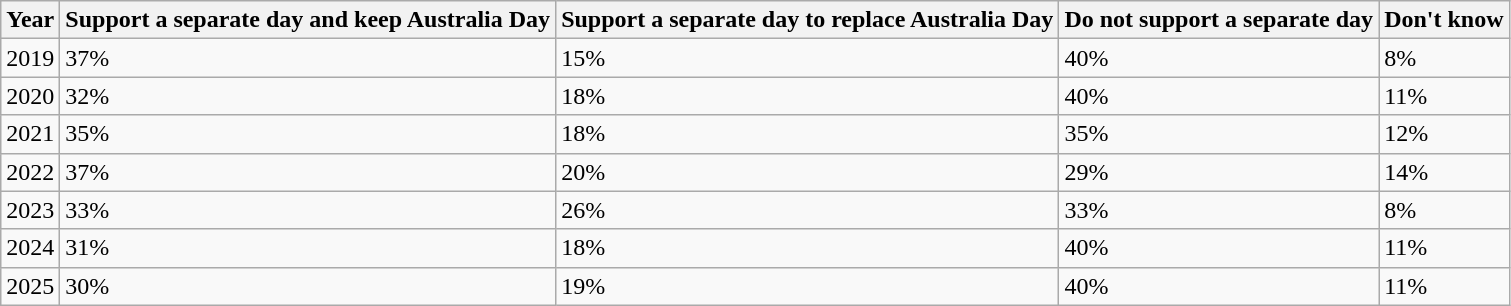<table class="wikitable">
<tr>
<th>Year</th>
<th>Support a separate day and keep Australia Day</th>
<th>Support a separate day to replace Australia Day</th>
<th>Do not support a separate day</th>
<th>Don't know</th>
</tr>
<tr>
<td>2019</td>
<td>37%</td>
<td>15%</td>
<td>40%</td>
<td>8%</td>
</tr>
<tr>
<td>2020</td>
<td>32%</td>
<td>18%</td>
<td>40%</td>
<td>11%</td>
</tr>
<tr>
<td>2021</td>
<td>35%</td>
<td>18%</td>
<td>35%</td>
<td>12%</td>
</tr>
<tr>
<td>2022</td>
<td>37%</td>
<td>20%</td>
<td>29%</td>
<td>14%</td>
</tr>
<tr>
<td>2023</td>
<td>33%</td>
<td>26%</td>
<td>33%</td>
<td>8%</td>
</tr>
<tr>
<td>2024</td>
<td>31%</td>
<td>18%</td>
<td>40%</td>
<td>11%</td>
</tr>
<tr>
<td>2025</td>
<td>30%</td>
<td>19%</td>
<td>40%</td>
<td>11%</td>
</tr>
</table>
